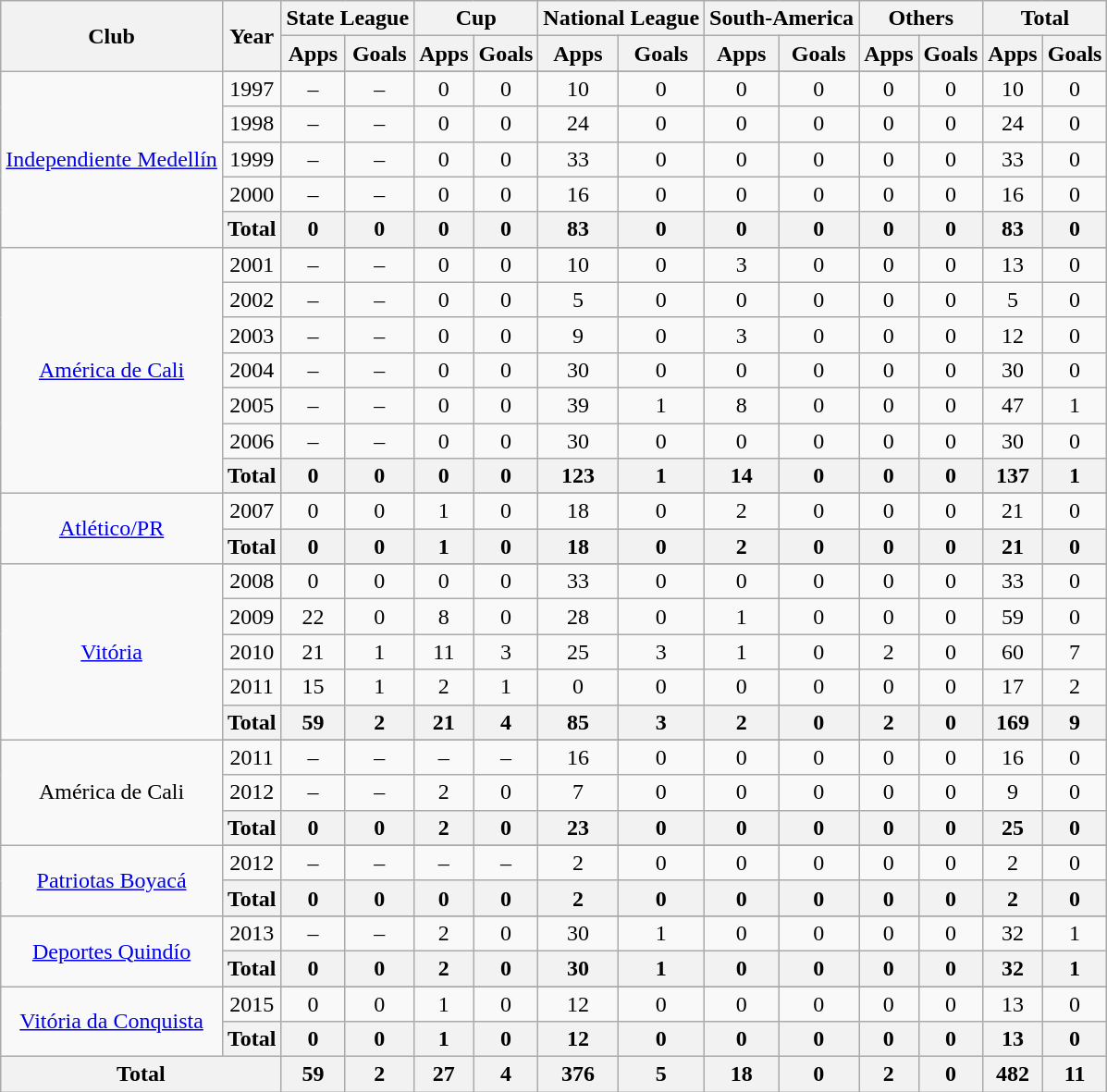<table class="wikitable" style="text-align: center">
<tr>
<th rowspan=2>Club</th>
<th rowspan=2>Year</th>
<th colspan=2>State League</th>
<th colspan=2>Cup</th>
<th colspan=2>National League</th>
<th colspan=2>South-America</th>
<th colspan=2>Others</th>
<th colspan=3>Total</th>
</tr>
<tr>
<th>Apps</th>
<th>Goals</th>
<th>Apps</th>
<th>Goals</th>
<th>Apps</th>
<th>Goals</th>
<th>Apps</th>
<th>Goals</th>
<th>Apps</th>
<th>Goals</th>
<th>Apps</th>
<th>Goals</th>
</tr>
<tr style="text-align:center;">
<td rowspan=6><a href='#'>Independiente Medellín</a></td>
</tr>
<tr>
<td>1997</td>
<td>–</td>
<td>–</td>
<td>0</td>
<td>0</td>
<td>10</td>
<td>0</td>
<td>0</td>
<td>0</td>
<td>0</td>
<td>0</td>
<td>10</td>
<td>0</td>
</tr>
<tr>
<td>1998</td>
<td>–</td>
<td>–</td>
<td>0</td>
<td>0</td>
<td>24</td>
<td>0</td>
<td>0</td>
<td>0</td>
<td>0</td>
<td>0</td>
<td>24</td>
<td>0</td>
</tr>
<tr>
<td>1999</td>
<td>–</td>
<td>–</td>
<td>0</td>
<td>0</td>
<td>33</td>
<td>0</td>
<td>0</td>
<td>0</td>
<td>0</td>
<td>0</td>
<td>33</td>
<td>0</td>
</tr>
<tr>
<td>2000</td>
<td>–</td>
<td>–</td>
<td>0</td>
<td>0</td>
<td>16</td>
<td>0</td>
<td>0</td>
<td>0</td>
<td>0</td>
<td>0</td>
<td>16</td>
<td>0</td>
</tr>
<tr>
<th>Total</th>
<th>0</th>
<th>0</th>
<th>0</th>
<th>0</th>
<th>83</th>
<th>0</th>
<th>0</th>
<th>0</th>
<th>0</th>
<th>0</th>
<th>83</th>
<th>0</th>
</tr>
<tr style="text-align:center;">
<td rowspan=8><a href='#'>América de Cali</a></td>
</tr>
<tr>
<td>2001</td>
<td>–</td>
<td>–</td>
<td>0</td>
<td>0</td>
<td>10</td>
<td>0</td>
<td>3</td>
<td>0</td>
<td>0</td>
<td>0</td>
<td>13</td>
<td>0</td>
</tr>
<tr>
<td>2002</td>
<td>–</td>
<td>–</td>
<td>0</td>
<td>0</td>
<td>5</td>
<td>0</td>
<td>0</td>
<td>0</td>
<td>0</td>
<td>0</td>
<td>5</td>
<td>0</td>
</tr>
<tr>
<td>2003</td>
<td>–</td>
<td>–</td>
<td>0</td>
<td>0</td>
<td>9</td>
<td>0</td>
<td>3</td>
<td>0</td>
<td>0</td>
<td>0</td>
<td>12</td>
<td>0</td>
</tr>
<tr>
<td>2004</td>
<td>–</td>
<td>–</td>
<td>0</td>
<td>0</td>
<td>30</td>
<td>0</td>
<td>0</td>
<td>0</td>
<td>0</td>
<td>0</td>
<td>30</td>
<td>0</td>
</tr>
<tr>
<td>2005</td>
<td>–</td>
<td>–</td>
<td>0</td>
<td>0</td>
<td>39</td>
<td>1</td>
<td>8</td>
<td>0</td>
<td>0</td>
<td>0</td>
<td>47</td>
<td>1</td>
</tr>
<tr>
<td>2006</td>
<td>–</td>
<td>–</td>
<td>0</td>
<td>0</td>
<td>30</td>
<td>0</td>
<td>0</td>
<td>0</td>
<td>0</td>
<td>0</td>
<td>30</td>
<td>0</td>
</tr>
<tr>
<th>Total</th>
<th>0</th>
<th>0</th>
<th>0</th>
<th>0</th>
<th>123</th>
<th>1</th>
<th>14</th>
<th>0</th>
<th>0</th>
<th>0</th>
<th>137</th>
<th>1</th>
</tr>
<tr style="text-align:center;">
<td rowspan=3><a href='#'>Atlético/PR</a></td>
</tr>
<tr>
<td>2007</td>
<td>0</td>
<td>0</td>
<td>1</td>
<td>0</td>
<td>18</td>
<td>0</td>
<td>2</td>
<td>0</td>
<td>0</td>
<td>0</td>
<td>21</td>
<td>0</td>
</tr>
<tr>
<th>Total</th>
<th>0</th>
<th>0</th>
<th>1</th>
<th>0</th>
<th>18</th>
<th>0</th>
<th>2</th>
<th>0</th>
<th>0</th>
<th>0</th>
<th>21</th>
<th>0</th>
</tr>
<tr>
<td rowspan=6><a href='#'>Vitória</a></td>
</tr>
<tr>
<td>2008</td>
<td>0</td>
<td>0</td>
<td>0</td>
<td>0</td>
<td>33</td>
<td>0</td>
<td>0</td>
<td>0</td>
<td>0</td>
<td>0</td>
<td>33</td>
<td>0</td>
</tr>
<tr>
<td>2009</td>
<td>22</td>
<td>0</td>
<td>8</td>
<td>0</td>
<td>28</td>
<td>0</td>
<td>1</td>
<td>0</td>
<td>0</td>
<td>0</td>
<td>59</td>
<td>0</td>
</tr>
<tr>
<td>2010</td>
<td>21</td>
<td>1</td>
<td>11</td>
<td>3</td>
<td>25</td>
<td>3</td>
<td>1</td>
<td>0</td>
<td>2</td>
<td>0</td>
<td>60</td>
<td>7</td>
</tr>
<tr>
<td>2011</td>
<td>15</td>
<td>1</td>
<td>2</td>
<td>1</td>
<td>0</td>
<td>0</td>
<td>0</td>
<td>0</td>
<td>0</td>
<td>0</td>
<td>17</td>
<td>2</td>
</tr>
<tr>
<th>Total</th>
<th>59</th>
<th>2</th>
<th>21</th>
<th>4</th>
<th>85</th>
<th>3</th>
<th>2</th>
<th>0</th>
<th>2</th>
<th>0</th>
<th>169</th>
<th>9</th>
</tr>
<tr style="text-align:center;">
<td rowspan=4>América de Cali</td>
</tr>
<tr>
<td>2011</td>
<td>–</td>
<td>–</td>
<td>–</td>
<td>–</td>
<td>16</td>
<td>0</td>
<td>0</td>
<td>0</td>
<td>0</td>
<td>0</td>
<td>16</td>
<td>0</td>
</tr>
<tr>
<td>2012</td>
<td>–</td>
<td>–</td>
<td>2</td>
<td>0</td>
<td>7</td>
<td>0</td>
<td>0</td>
<td>0</td>
<td>0</td>
<td>0</td>
<td>9</td>
<td>0</td>
</tr>
<tr>
<th>Total</th>
<th>0</th>
<th>0</th>
<th>2</th>
<th>0</th>
<th>23</th>
<th>0</th>
<th>0</th>
<th>0</th>
<th>0</th>
<th>0</th>
<th>25</th>
<th>0</th>
</tr>
<tr style="text-align:center;">
<td rowspan=3><a href='#'>Patriotas Boyacá</a></td>
</tr>
<tr>
<td>2012</td>
<td>–</td>
<td>–</td>
<td>–</td>
<td>–</td>
<td>2</td>
<td>0</td>
<td>0</td>
<td>0</td>
<td>0</td>
<td>0</td>
<td>2</td>
<td>0</td>
</tr>
<tr>
<th>Total</th>
<th>0</th>
<th>0</th>
<th>0</th>
<th>0</th>
<th>2</th>
<th>0</th>
<th>0</th>
<th>0</th>
<th>0</th>
<th>0</th>
<th>2</th>
<th>0</th>
</tr>
<tr style="text-align:center;">
<td rowspan=3><a href='#'>Deportes Quindío</a></td>
</tr>
<tr>
<td>2013</td>
<td>–</td>
<td>–</td>
<td>2</td>
<td>0</td>
<td>30</td>
<td>1</td>
<td>0</td>
<td>0</td>
<td>0</td>
<td>0</td>
<td>32</td>
<td>1</td>
</tr>
<tr>
<th>Total</th>
<th>0</th>
<th>0</th>
<th>2</th>
<th>0</th>
<th>30</th>
<th>1</th>
<th>0</th>
<th>0</th>
<th>0</th>
<th>0</th>
<th>32</th>
<th>1</th>
</tr>
<tr style="text-align:center;">
<td rowspan=3><a href='#'>Vitória da Conquista</a></td>
</tr>
<tr>
<td>2015</td>
<td>0</td>
<td>0</td>
<td>1</td>
<td>0</td>
<td>12</td>
<td>0</td>
<td>0</td>
<td>0</td>
<td>0</td>
<td>0</td>
<td>13</td>
<td>0</td>
</tr>
<tr>
<th>Total</th>
<th>0</th>
<th>0</th>
<th>1</th>
<th>0</th>
<th>12</th>
<th>0</th>
<th>0</th>
<th>0</th>
<th>0</th>
<th>0</th>
<th>13</th>
<th>0</th>
</tr>
<tr>
<th colspan=2>Total</th>
<th>59</th>
<th>2</th>
<th>27</th>
<th>4</th>
<th>376</th>
<th>5</th>
<th>18</th>
<th>0</th>
<th>2</th>
<th>0</th>
<th>482</th>
<th>11</th>
</tr>
</table>
